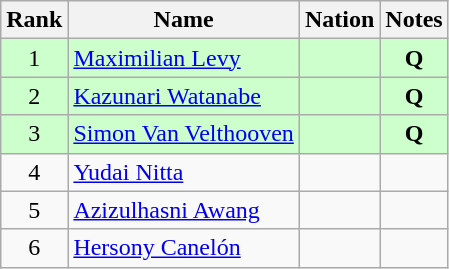<table class="wikitable sortable" style="text-align:center">
<tr>
<th>Rank</th>
<th>Name</th>
<th>Nation</th>
<th>Notes</th>
</tr>
<tr bgcolor=ccffcc>
<td>1</td>
<td align=left><a href='#'>Maximilian Levy</a></td>
<td align=left></td>
<td><strong>Q</strong></td>
</tr>
<tr bgcolor=ccffcc>
<td>2</td>
<td align=left><a href='#'>Kazunari Watanabe</a></td>
<td align=left></td>
<td><strong>Q</strong></td>
</tr>
<tr bgcolor=ccffcc>
<td>3</td>
<td align=left><a href='#'>Simon Van Velthooven</a></td>
<td align=left></td>
<td><strong>Q</strong></td>
</tr>
<tr>
<td>4</td>
<td align=left><a href='#'>Yudai Nitta</a></td>
<td align=left></td>
<td></td>
</tr>
<tr>
<td>5</td>
<td align=left><a href='#'>Azizulhasni Awang</a></td>
<td align=left></td>
<td></td>
</tr>
<tr>
<td>6</td>
<td align=left><a href='#'>Hersony Canelón</a></td>
<td align=left></td>
<td></td>
</tr>
</table>
